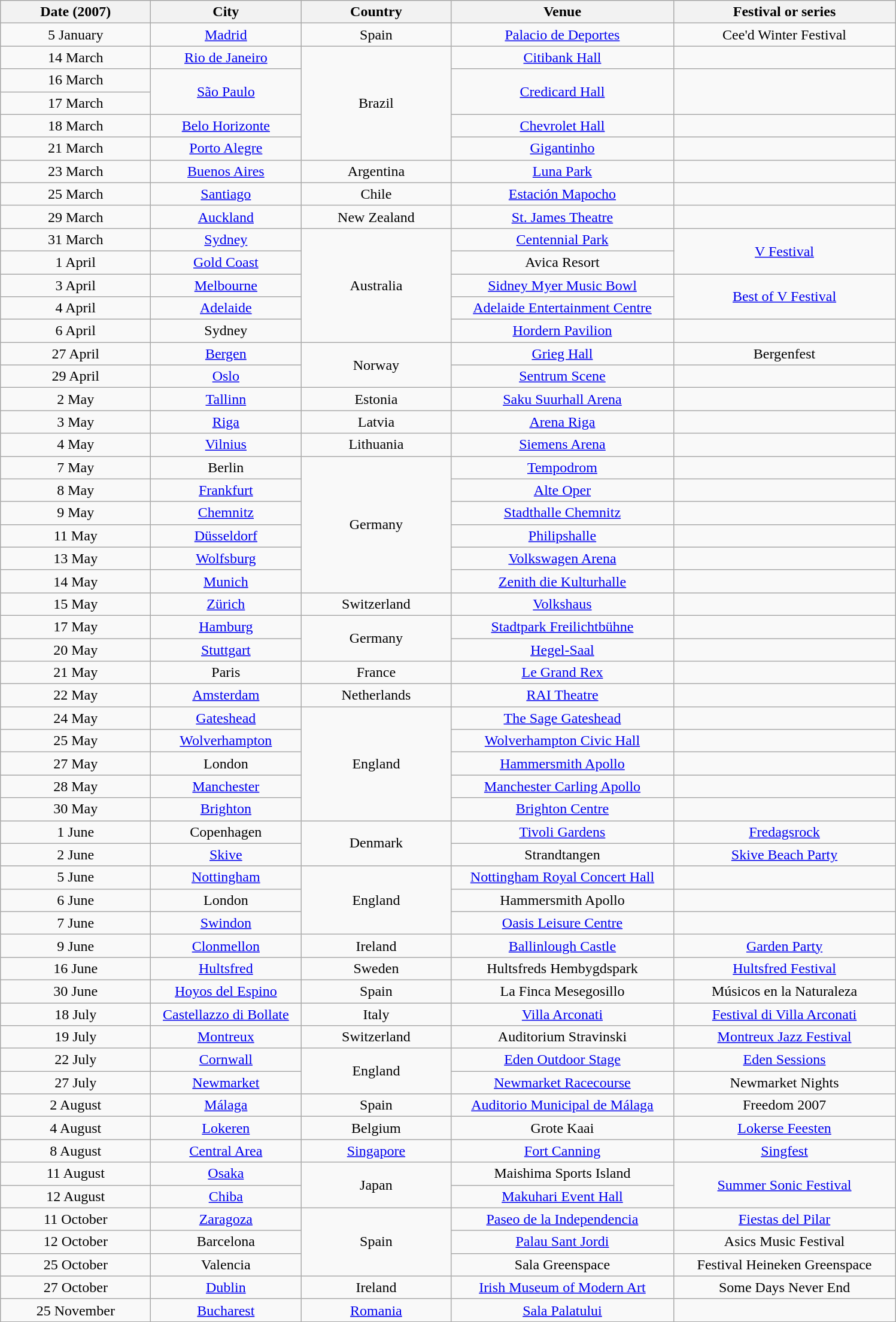<table class="wikitable plainrowheaders" style="text-align:center;">
<tr>
<th scope="col" style="width:10em;">Date (2007)</th>
<th scope="col" style="width:10em;">City</th>
<th scope="col" style="width:10em;">Country</th>
<th scope="col" style="width:15em;">Venue</th>
<th scope="col" style="width:15em;">Festival or series</th>
</tr>
<tr>
<td>5 January</td>
<td><a href='#'>Madrid</a></td>
<td>Spain</td>
<td><a href='#'>Palacio de Deportes</a></td>
<td>Cee'd Winter Festival</td>
</tr>
<tr>
<td>14 March</td>
<td><a href='#'>Rio de Janeiro</a></td>
<td rowspan="5">Brazil</td>
<td><a href='#'>Citibank Hall</a></td>
<td></td>
</tr>
<tr>
<td>16 March</td>
<td rowspan="2"><a href='#'>São Paulo</a></td>
<td rowspan="2"><a href='#'>Credicard Hall</a></td>
<td rowspan="2"></td>
</tr>
<tr>
<td>17 March</td>
</tr>
<tr>
<td>18 March</td>
<td><a href='#'>Belo Horizonte</a></td>
<td><a href='#'>Chevrolet Hall</a></td>
<td></td>
</tr>
<tr>
<td>21 March</td>
<td><a href='#'>Porto Alegre</a></td>
<td><a href='#'>Gigantinho</a></td>
<td></td>
</tr>
<tr>
<td>23 March</td>
<td><a href='#'>Buenos Aires</a></td>
<td>Argentina</td>
<td><a href='#'>Luna Park</a></td>
<td></td>
</tr>
<tr>
<td>25 March</td>
<td><a href='#'>Santiago</a></td>
<td>Chile</td>
<td><a href='#'>Estación Mapocho</a></td>
<td></td>
</tr>
<tr>
<td>29 March</td>
<td><a href='#'>Auckland</a></td>
<td>New Zealand</td>
<td><a href='#'>St. James Theatre</a></td>
<td></td>
</tr>
<tr>
<td>31 March</td>
<td><a href='#'>Sydney</a></td>
<td rowspan="5">Australia</td>
<td><a href='#'>Centennial Park</a></td>
<td rowspan="2"><a href='#'>V Festival</a></td>
</tr>
<tr>
<td>1 April</td>
<td><a href='#'>Gold Coast</a></td>
<td>Avica Resort</td>
</tr>
<tr>
<td>3 April</td>
<td><a href='#'>Melbourne</a></td>
<td><a href='#'>Sidney Myer Music Bowl</a></td>
<td rowspan="2"><a href='#'>Best of V Festival</a></td>
</tr>
<tr>
<td>4 April</td>
<td><a href='#'>Adelaide</a></td>
<td><a href='#'>Adelaide Entertainment Centre</a></td>
</tr>
<tr>
<td>6 April</td>
<td>Sydney</td>
<td><a href='#'>Hordern Pavilion</a></td>
<td></td>
</tr>
<tr>
<td>27 April</td>
<td><a href='#'>Bergen</a></td>
<td rowspan="2">Norway</td>
<td><a href='#'>Grieg Hall</a></td>
<td>Bergenfest</td>
</tr>
<tr>
<td>29 April</td>
<td><a href='#'>Oslo</a></td>
<td><a href='#'>Sentrum Scene</a></td>
<td></td>
</tr>
<tr>
<td>2 May</td>
<td><a href='#'>Tallinn</a></td>
<td>Estonia</td>
<td><a href='#'>Saku Suurhall Arena</a></td>
<td></td>
</tr>
<tr>
<td>3 May</td>
<td><a href='#'>Riga</a></td>
<td>Latvia</td>
<td><a href='#'>Arena Riga</a></td>
<td></td>
</tr>
<tr>
<td>4 May</td>
<td><a href='#'>Vilnius</a></td>
<td>Lithuania</td>
<td><a href='#'>Siemens Arena</a></td>
<td></td>
</tr>
<tr>
<td>7 May</td>
<td>Berlin</td>
<td rowspan="6">Germany</td>
<td><a href='#'>Tempodrom</a></td>
<td></td>
</tr>
<tr>
<td>8 May</td>
<td><a href='#'>Frankfurt</a></td>
<td><a href='#'>Alte Oper</a></td>
<td></td>
</tr>
<tr>
<td>9 May</td>
<td><a href='#'>Chemnitz</a></td>
<td><a href='#'>Stadthalle Chemnitz</a></td>
<td></td>
</tr>
<tr>
<td>11 May</td>
<td><a href='#'>Düsseldorf</a></td>
<td><a href='#'>Philipshalle</a></td>
<td></td>
</tr>
<tr>
<td>13 May</td>
<td><a href='#'>Wolfsburg</a></td>
<td><a href='#'>Volkswagen Arena</a></td>
<td></td>
</tr>
<tr>
<td>14 May</td>
<td><a href='#'>Munich</a></td>
<td><a href='#'>Zenith die Kulturhalle</a></td>
<td></td>
</tr>
<tr>
<td>15 May</td>
<td><a href='#'>Zürich</a></td>
<td>Switzerland</td>
<td><a href='#'>Volkshaus</a></td>
<td></td>
</tr>
<tr>
<td>17 May</td>
<td><a href='#'>Hamburg</a></td>
<td rowspan="2">Germany</td>
<td><a href='#'>Stadtpark Freilichtbühne</a></td>
<td></td>
</tr>
<tr>
<td>20 May</td>
<td><a href='#'>Stuttgart</a></td>
<td><a href='#'>Hegel-Saal</a></td>
<td></td>
</tr>
<tr>
<td>21 May</td>
<td>Paris</td>
<td>France</td>
<td><a href='#'>Le Grand Rex</a></td>
<td></td>
</tr>
<tr>
<td>22 May</td>
<td><a href='#'>Amsterdam</a></td>
<td>Netherlands</td>
<td><a href='#'>RAI Theatre</a></td>
<td></td>
</tr>
<tr>
<td>24 May</td>
<td><a href='#'>Gateshead</a></td>
<td rowspan="5">England</td>
<td><a href='#'>The Sage Gateshead</a></td>
<td></td>
</tr>
<tr>
<td>25 May</td>
<td><a href='#'>Wolverhampton</a></td>
<td><a href='#'>Wolverhampton Civic Hall</a></td>
<td></td>
</tr>
<tr>
<td>27 May</td>
<td>London</td>
<td><a href='#'>Hammersmith Apollo</a></td>
<td></td>
</tr>
<tr>
<td>28 May</td>
<td><a href='#'>Manchester</a></td>
<td><a href='#'>Manchester Carling Apollo</a></td>
<td></td>
</tr>
<tr>
<td>30 May</td>
<td><a href='#'>Brighton</a></td>
<td><a href='#'>Brighton Centre</a></td>
<td></td>
</tr>
<tr>
<td>1 June</td>
<td>Copenhagen</td>
<td rowspan="2">Denmark</td>
<td><a href='#'>Tivoli Gardens</a></td>
<td><a href='#'>Fredagsrock</a></td>
</tr>
<tr>
<td>2 June</td>
<td><a href='#'>Skive</a></td>
<td>Strandtangen</td>
<td><a href='#'>Skive Beach Party</a></td>
</tr>
<tr>
<td>5 June</td>
<td><a href='#'>Nottingham</a></td>
<td rowspan="3">England</td>
<td><a href='#'>Nottingham Royal Concert Hall</a></td>
<td></td>
</tr>
<tr>
<td>6 June</td>
<td>London</td>
<td>Hammersmith Apollo</td>
<td></td>
</tr>
<tr>
<td>7 June</td>
<td><a href='#'>Swindon</a></td>
<td><a href='#'>Oasis Leisure Centre</a></td>
<td></td>
</tr>
<tr>
<td>9 June</td>
<td><a href='#'>Clonmellon</a></td>
<td>Ireland</td>
<td><a href='#'>Ballinlough Castle</a></td>
<td><a href='#'>Garden Party</a></td>
</tr>
<tr>
<td>16 June</td>
<td><a href='#'>Hultsfred</a></td>
<td>Sweden</td>
<td>Hultsfreds Hembygdspark</td>
<td><a href='#'>Hultsfred Festival</a></td>
</tr>
<tr>
<td>30 June</td>
<td><a href='#'>Hoyos del Espino</a></td>
<td>Spain</td>
<td>La Finca Mesegosillo</td>
<td>Músicos en la Naturaleza</td>
</tr>
<tr>
<td>18 July</td>
<td><a href='#'>Castellazzo di Bollate</a></td>
<td>Italy</td>
<td><a href='#'>Villa Arconati</a></td>
<td><a href='#'>Festival di Villa Arconati</a></td>
</tr>
<tr>
<td>19 July</td>
<td><a href='#'>Montreux</a></td>
<td>Switzerland</td>
<td>Auditorium Stravinski</td>
<td><a href='#'>Montreux Jazz Festival</a></td>
</tr>
<tr>
<td>22 July</td>
<td><a href='#'>Cornwall</a></td>
<td rowspan="2">England</td>
<td><a href='#'>Eden Outdoor Stage</a></td>
<td><a href='#'>Eden Sessions</a></td>
</tr>
<tr>
<td>27 July</td>
<td><a href='#'>Newmarket</a></td>
<td><a href='#'>Newmarket Racecourse</a></td>
<td>Newmarket Nights</td>
</tr>
<tr>
<td>2 August</td>
<td><a href='#'>Málaga</a></td>
<td>Spain</td>
<td><a href='#'>Auditorio Municipal de Málaga</a></td>
<td>Freedom 2007</td>
</tr>
<tr>
<td>4 August</td>
<td><a href='#'>Lokeren</a></td>
<td>Belgium</td>
<td>Grote Kaai</td>
<td><a href='#'>Lokerse Feesten</a></td>
</tr>
<tr>
<td>8 August</td>
<td><a href='#'>Central Area</a></td>
<td><a href='#'>Singapore</a></td>
<td><a href='#'>Fort Canning</a></td>
<td><a href='#'>Singfest</a></td>
</tr>
<tr>
<td>11 August</td>
<td><a href='#'>Osaka</a></td>
<td rowspan="2">Japan</td>
<td>Maishima Sports Island</td>
<td rowspan="2"><a href='#'>Summer Sonic Festival</a></td>
</tr>
<tr>
<td>12 August</td>
<td><a href='#'>Chiba</a></td>
<td><a href='#'>Makuhari Event Hall</a></td>
</tr>
<tr>
<td>11 October</td>
<td><a href='#'>Zaragoza</a></td>
<td rowspan="3">Spain</td>
<td><a href='#'>Paseo de la Independencia</a></td>
<td><a href='#'>Fiestas del Pilar</a></td>
</tr>
<tr>
<td>12 October</td>
<td>Barcelona</td>
<td><a href='#'>Palau Sant Jordi</a></td>
<td>Asics Music Festival</td>
</tr>
<tr>
<td>25 October</td>
<td>Valencia</td>
<td>Sala Greenspace</td>
<td>Festival Heineken Greenspace</td>
</tr>
<tr>
<td>27 October</td>
<td><a href='#'>Dublin</a></td>
<td>Ireland</td>
<td><a href='#'>Irish Museum of Modern Art</a></td>
<td>Some Days Never End</td>
</tr>
<tr>
<td>25 November</td>
<td><a href='#'>Bucharest</a></td>
<td><a href='#'>Romania</a></td>
<td><a href='#'>Sala Palatului</a></td>
<td></td>
</tr>
<tr>
</tr>
</table>
